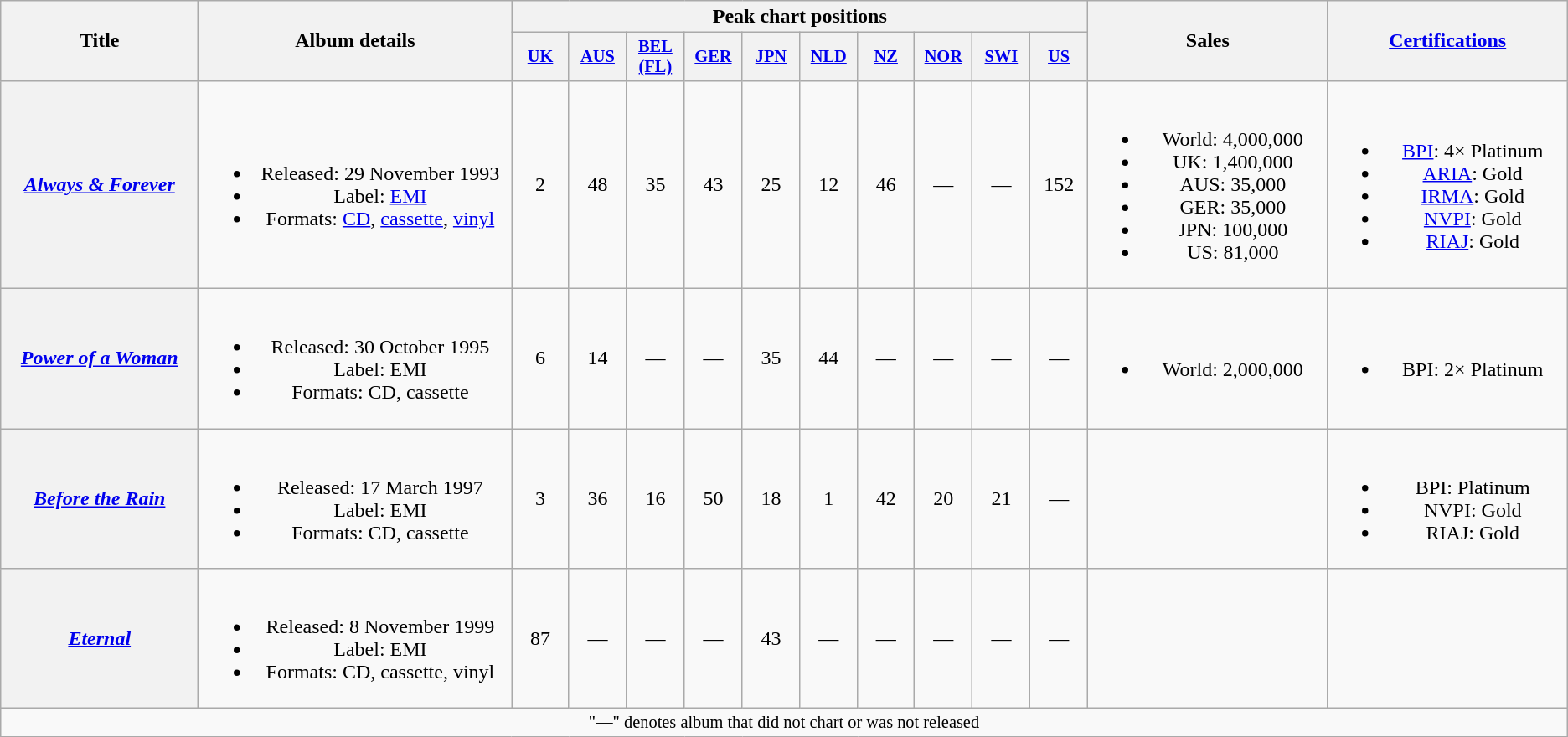<table class="wikitable plainrowheaders" style="text-align:center;" border="1">
<tr>
<th scope="col" rowspan="2" style="width:10em;">Title</th>
<th scope="col" rowspan="2" style="width:16em;">Album details</th>
<th scope="col" colspan="10">Peak chart positions</th>
<th scope="col" rowspan="2" style="width:12em;">Sales</th>
<th scope="col" rowspan="2" style="width:12em;"><a href='#'>Certifications</a></th>
</tr>
<tr>
<th scope="col" style="width:3em;font-size:85%;"><a href='#'>UK</a><br></th>
<th scope="col" style="width:3em;font-size:85%;"><a href='#'>AUS</a><br></th>
<th scope="col" style="width:3em;font-size:85%;"><a href='#'>BEL (FL)</a><br></th>
<th scope="col" style="width:3em;font-size:85%;"><a href='#'>GER</a><br></th>
<th scope="col" style="width:3em;font-size:85%;"><a href='#'>JPN</a><br></th>
<th scope="col" style="width:3em;font-size:85%;"><a href='#'>NLD</a><br></th>
<th scope="col" style="width:3em;font-size:85%;"><a href='#'>NZ</a><br></th>
<th scope="col" style="width:3em;font-size:85%;"><a href='#'>NOR</a><br></th>
<th scope="col" style="width:3em;font-size:85%;"><a href='#'>SWI</a><br></th>
<th scope="col" style="width:3em;font-size:85%;"><a href='#'>US</a><br></th>
</tr>
<tr>
<th scope="row"><em><a href='#'>Always & Forever</a></em></th>
<td><br><ul><li>Released: 29 November 1993</li><li>Label: <a href='#'>EMI</a></li><li>Formats: <a href='#'>CD</a>, <a href='#'>cassette</a>, <a href='#'>vinyl</a></li></ul></td>
<td>2</td>
<td>48</td>
<td>35</td>
<td>43</td>
<td>25</td>
<td>12</td>
<td>46</td>
<td>—</td>
<td>—</td>
<td>152</td>
<td><br><ul><li>World: 4,000,000</li><li>UK: 1,400,000</li><li>AUS: 35,000</li><li>GER: 35,000</li><li>JPN: 100,000</li><li>US: 81,000</li></ul></td>
<td><br><ul><li><a href='#'>BPI</a>: 4× Platinum</li><li><a href='#'>ARIA</a>: Gold</li><li><a href='#'>IRMA</a>: Gold</li><li><a href='#'>NVPI</a>: Gold</li><li><a href='#'>RIAJ</a>: Gold</li></ul></td>
</tr>
<tr>
<th scope="row"><em><a href='#'>Power of a Woman</a></em></th>
<td><br><ul><li>Released: 30 October 1995</li><li>Label: EMI</li><li>Formats: CD, cassette</li></ul></td>
<td>6</td>
<td>14</td>
<td>—</td>
<td>—</td>
<td>35</td>
<td>44</td>
<td>—</td>
<td>—</td>
<td>—</td>
<td>—</td>
<td><br><ul><li>World: 2,000,000</li></ul></td>
<td><br><ul><li>BPI: 2× Platinum</li></ul></td>
</tr>
<tr>
<th scope="row"><em><a href='#'>Before the Rain</a></em></th>
<td><br><ul><li>Released: 17 March 1997</li><li>Label: EMI</li><li>Formats: CD, cassette</li></ul></td>
<td>3</td>
<td>36</td>
<td>16</td>
<td>50</td>
<td>18</td>
<td>1</td>
<td>42</td>
<td>20</td>
<td>21</td>
<td>—</td>
<td></td>
<td><br><ul><li>BPI: Platinum</li><li>NVPI: Gold</li><li>RIAJ: Gold</li></ul></td>
</tr>
<tr>
<th scope="row"><em><a href='#'>Eternal</a></em></th>
<td><br><ul><li>Released: 8 November 1999</li><li>Label: EMI</li><li>Formats: CD, cassette, vinyl</li></ul></td>
<td>87</td>
<td>—</td>
<td>—</td>
<td>—</td>
<td>43</td>
<td>—</td>
<td>—</td>
<td>—</td>
<td>—</td>
<td>—</td>
<td></td>
<td></td>
</tr>
<tr>
<td colspan="16" style="font-size: 85%">"—" denotes album that did not chart or was not released</td>
</tr>
</table>
